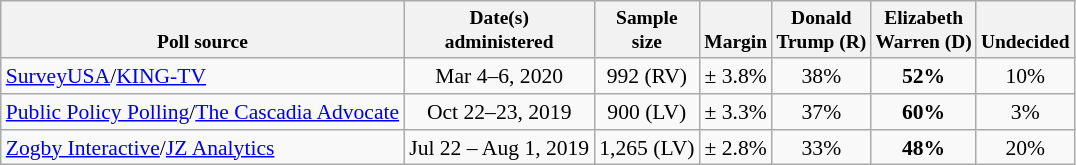<table class="wikitable" style="font-size:90%;text-align:center;">
<tr valign=bottom style="font-size:90%;">
<th>Poll source</th>
<th>Date(s)<br>administered</th>
<th>Sample<br>size</th>
<th>Margin<br></th>
<th>Donald<br>Trump (R)</th>
<th>Elizabeth<br>Warren (D)</th>
<th>Undecided</th>
</tr>
<tr>
<td style="text-align:left;"><a href='#'>SurveyUSA</a>/<a href='#'>KING-TV</a></td>
<td>Mar 4–6, 2020</td>
<td>992 (RV)</td>
<td>± 3.8%</td>
<td>38%</td>
<td><strong>52%</strong></td>
<td>10%</td>
</tr>
<tr>
<td style="text-align:left;"><a href='#'>Public Policy Polling</a>/<a href='#'>The Cascadia Advocate</a></td>
<td>Oct 22–23, 2019</td>
<td>900 (LV)</td>
<td>± 3.3%</td>
<td>37%</td>
<td><strong>60%</strong></td>
<td>3%</td>
</tr>
<tr>
<td style="text-align:left;"><a href='#'>Zogby Interactive</a>/<a href='#'>JZ Analytics</a></td>
<td>Jul 22 – Aug 1, 2019</td>
<td>1,265 (LV)</td>
<td>± 2.8%</td>
<td>33%</td>
<td><strong>48%</strong></td>
<td>20%</td>
</tr>
</table>
